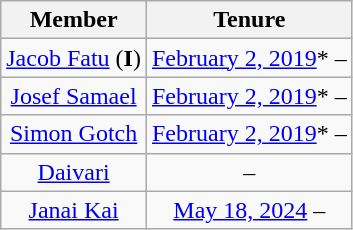<table class="wikitable sortable" style="text-align:center;">
<tr>
<th>Member</th>
<th>Tenure</th>
</tr>
<tr>
<td><a href='#'>Jacob Fatu</a> (<strong>I</strong>)</td>
<td><a href='#'>February 2, 2019</a>* – </td>
</tr>
<tr>
<td><a href='#'>Josef Samael</a></td>
<td><a href='#'>February 2, 2019</a>* – </td>
</tr>
<tr>
<td><a href='#'>Simon Gotch</a></td>
<td><a href='#'>February 2, 2019</a>* – </td>
</tr>
<tr>
<td><a href='#'>Daivari</a></td>
<td> – </td>
</tr>
<tr>
<td><a href='#'>Janai Kai</a></td>
<td><a href='#'>May 18, 2024</a> – </td>
</tr>
</table>
